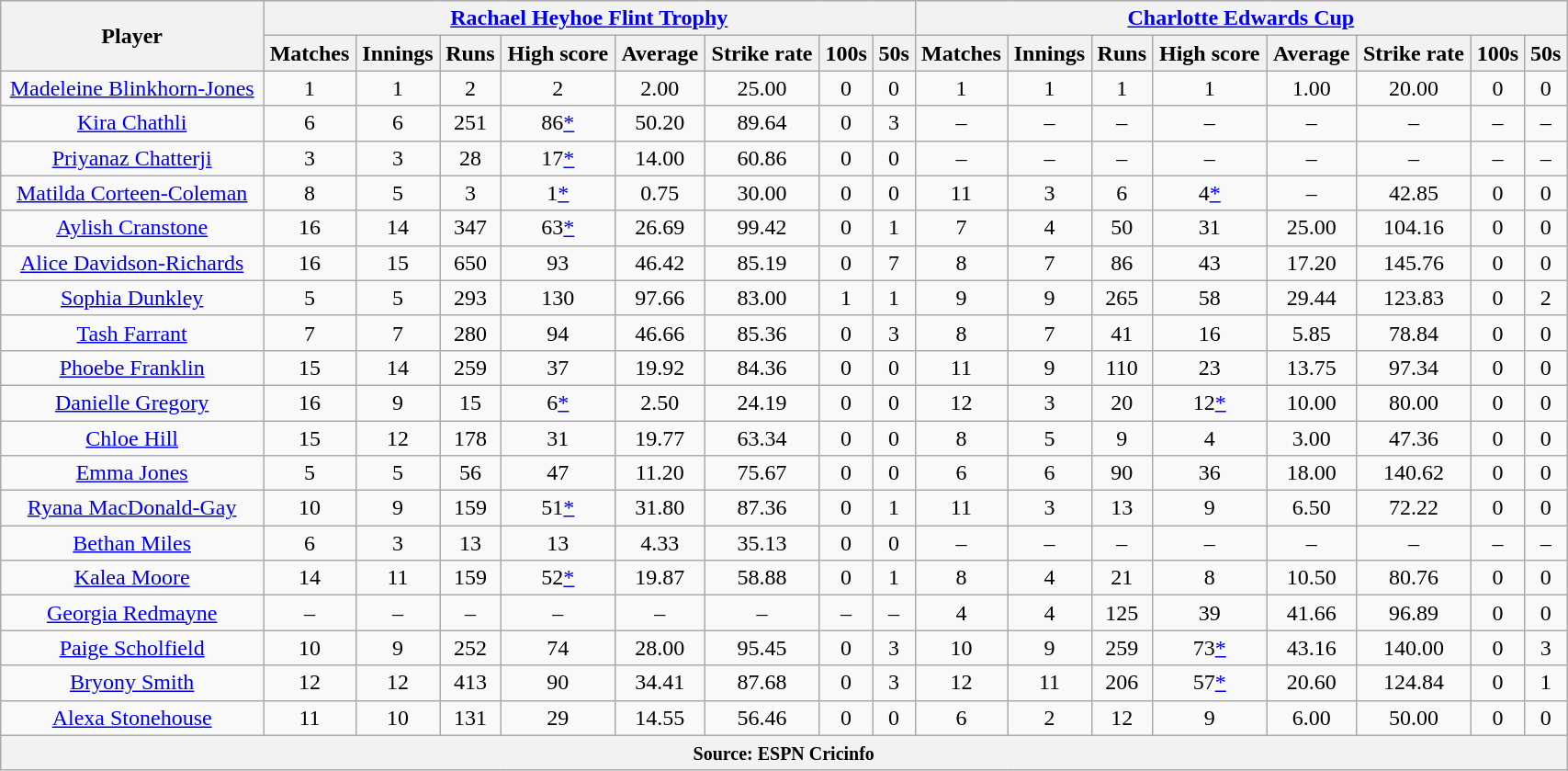<table class="wikitable" style="text-align:center; width:90%;">
<tr>
<th rowspan=2>Player</th>
<th colspan=8><a href='#'>Rachael Heyhoe Flint Trophy</a></th>
<th colspan=8><a href='#'>Charlotte Edwards Cup</a></th>
</tr>
<tr>
<th>Matches</th>
<th>Innings</th>
<th>Runs</th>
<th>High score</th>
<th>Average</th>
<th>Strike rate</th>
<th>100s</th>
<th>50s</th>
<th>Matches</th>
<th>Innings</th>
<th>Runs</th>
<th>High score</th>
<th>Average</th>
<th>Strike rate</th>
<th>100s</th>
<th>50s</th>
</tr>
<tr>
<td><a href='#'>Madeleine Blinkhorn-Jones</a></td>
<td>1</td>
<td>1</td>
<td>2</td>
<td>2</td>
<td>2.00</td>
<td>25.00</td>
<td>0</td>
<td>0</td>
<td>1</td>
<td>1</td>
<td>1</td>
<td>1</td>
<td>1.00</td>
<td>20.00</td>
<td>0</td>
<td>0</td>
</tr>
<tr>
<td><a href='#'>Kira Chathli</a></td>
<td>6</td>
<td>6</td>
<td>251</td>
<td>86<a href='#'>*</a></td>
<td>50.20</td>
<td>89.64</td>
<td>0</td>
<td>3</td>
<td>–</td>
<td>–</td>
<td>–</td>
<td>–</td>
<td>–</td>
<td>–</td>
<td>–</td>
<td>–</td>
</tr>
<tr>
<td><a href='#'>Priyanaz Chatterji</a></td>
<td>3</td>
<td>3</td>
<td>28</td>
<td>17<a href='#'>*</a></td>
<td>14.00</td>
<td>60.86</td>
<td>0</td>
<td>0</td>
<td>–</td>
<td>–</td>
<td>–</td>
<td>–</td>
<td>–</td>
<td>–</td>
<td>–</td>
<td>–</td>
</tr>
<tr>
<td><a href='#'>Matilda Corteen-Coleman</a></td>
<td>8</td>
<td>5</td>
<td>3</td>
<td>1<a href='#'>*</a></td>
<td>0.75</td>
<td>30.00</td>
<td>0</td>
<td>0</td>
<td>11</td>
<td>3</td>
<td>6</td>
<td>4<a href='#'>*</a></td>
<td>–</td>
<td>42.85</td>
<td>0</td>
<td>0</td>
</tr>
<tr>
<td><a href='#'>Aylish Cranstone</a></td>
<td>16</td>
<td>14</td>
<td>347</td>
<td>63<a href='#'>*</a></td>
<td>26.69</td>
<td>99.42</td>
<td>0</td>
<td>1</td>
<td>7</td>
<td>4</td>
<td>50</td>
<td>31</td>
<td>25.00</td>
<td>104.16</td>
<td>0</td>
<td>0</td>
</tr>
<tr>
<td><a href='#'>Alice Davidson-Richards</a></td>
<td>16</td>
<td>15</td>
<td>650</td>
<td>93</td>
<td>46.42</td>
<td>85.19</td>
<td>0</td>
<td>7</td>
<td>8</td>
<td>7</td>
<td>86</td>
<td>43</td>
<td>17.20</td>
<td>145.76</td>
<td>0</td>
<td>0</td>
</tr>
<tr>
<td><a href='#'>Sophia Dunkley</a></td>
<td>5</td>
<td>5</td>
<td>293</td>
<td>130</td>
<td>97.66</td>
<td>83.00</td>
<td>1</td>
<td>1</td>
<td>9</td>
<td>9</td>
<td>265</td>
<td>58</td>
<td>29.44</td>
<td>123.83</td>
<td>0</td>
<td>2</td>
</tr>
<tr>
<td><a href='#'>Tash Farrant</a></td>
<td>7</td>
<td>7</td>
<td>280</td>
<td>94</td>
<td>46.66</td>
<td>85.36</td>
<td>0</td>
<td>3</td>
<td>8</td>
<td>7</td>
<td>41</td>
<td>16</td>
<td>5.85</td>
<td>78.84</td>
<td>0</td>
<td>0</td>
</tr>
<tr>
<td><a href='#'>Phoebe Franklin</a></td>
<td>15</td>
<td>14</td>
<td>259</td>
<td>37</td>
<td>19.92</td>
<td>84.36</td>
<td>0</td>
<td>0</td>
<td>11</td>
<td>9</td>
<td>110</td>
<td>23</td>
<td>13.75</td>
<td>97.34</td>
<td>0</td>
<td>0</td>
</tr>
<tr>
<td><a href='#'>Danielle Gregory</a></td>
<td>16</td>
<td>9</td>
<td>15</td>
<td>6<a href='#'>*</a></td>
<td>2.50</td>
<td>24.19</td>
<td>0</td>
<td>0</td>
<td>12</td>
<td>3</td>
<td>20</td>
<td>12<a href='#'>*</a></td>
<td>10.00</td>
<td>80.00</td>
<td>0</td>
<td>0</td>
</tr>
<tr>
<td><a href='#'>Chloe Hill</a></td>
<td>15</td>
<td>12</td>
<td>178</td>
<td>31</td>
<td>19.77</td>
<td>63.34</td>
<td>0</td>
<td>0</td>
<td>8</td>
<td>5</td>
<td>9</td>
<td>4</td>
<td>3.00</td>
<td>47.36</td>
<td>0</td>
<td>0</td>
</tr>
<tr>
<td><a href='#'>Emma Jones</a></td>
<td>5</td>
<td>5</td>
<td>56</td>
<td>47</td>
<td>11.20</td>
<td>75.67</td>
<td>0</td>
<td>0</td>
<td>6</td>
<td>6</td>
<td>90</td>
<td>36</td>
<td>18.00</td>
<td>140.62</td>
<td>0</td>
<td>0</td>
</tr>
<tr>
<td><a href='#'>Ryana MacDonald-Gay</a></td>
<td>10</td>
<td>9</td>
<td>159</td>
<td>51<a href='#'>*</a></td>
<td>31.80</td>
<td>87.36</td>
<td>0</td>
<td>1</td>
<td>11</td>
<td>3</td>
<td>13</td>
<td>9</td>
<td>6.50</td>
<td>72.22</td>
<td>0</td>
<td>0</td>
</tr>
<tr>
<td><a href='#'>Bethan Miles</a></td>
<td>6</td>
<td>3</td>
<td>13</td>
<td>13</td>
<td>4.33</td>
<td>35.13</td>
<td>0</td>
<td>0</td>
<td>–</td>
<td>–</td>
<td>–</td>
<td>–</td>
<td>–</td>
<td>–</td>
<td>–</td>
<td>–</td>
</tr>
<tr>
<td><a href='#'>Kalea Moore</a></td>
<td>14</td>
<td>11</td>
<td>159</td>
<td>52<a href='#'>*</a></td>
<td>19.87</td>
<td>58.88</td>
<td>0</td>
<td>1</td>
<td>8</td>
<td>4</td>
<td>21</td>
<td>8</td>
<td>10.50</td>
<td>80.76</td>
<td>0</td>
<td>0</td>
</tr>
<tr>
<td><a href='#'>Georgia Redmayne</a></td>
<td>–</td>
<td>–</td>
<td>–</td>
<td>–</td>
<td>–</td>
<td>–</td>
<td>–</td>
<td>–</td>
<td>4</td>
<td>4</td>
<td>125</td>
<td>39</td>
<td>41.66</td>
<td>96.89</td>
<td>0</td>
<td>0</td>
</tr>
<tr>
<td><a href='#'>Paige Scholfield</a></td>
<td>10</td>
<td>9</td>
<td>252</td>
<td>74</td>
<td>28.00</td>
<td>95.45</td>
<td>0</td>
<td>3</td>
<td>10</td>
<td>9</td>
<td>259</td>
<td>73<a href='#'>*</a></td>
<td>43.16</td>
<td>140.00</td>
<td>0</td>
<td>3</td>
</tr>
<tr>
<td><a href='#'>Bryony Smith</a></td>
<td>12</td>
<td>12</td>
<td>413</td>
<td>90</td>
<td>34.41</td>
<td>87.68</td>
<td>0</td>
<td>3</td>
<td>12</td>
<td>11</td>
<td>206</td>
<td>57<a href='#'>*</a></td>
<td>20.60</td>
<td>124.84</td>
<td>0</td>
<td>1</td>
</tr>
<tr>
<td><a href='#'>Alexa Stonehouse</a></td>
<td>11</td>
<td>10</td>
<td>131</td>
<td>29</td>
<td>14.55</td>
<td>56.46</td>
<td>0</td>
<td>0</td>
<td>6</td>
<td>2</td>
<td>12</td>
<td>9</td>
<td>6.00</td>
<td>50.00</td>
<td>0</td>
<td>0</td>
</tr>
<tr>
<th colspan="17"><small>Source: ESPN Cricinfo</small></th>
</tr>
</table>
